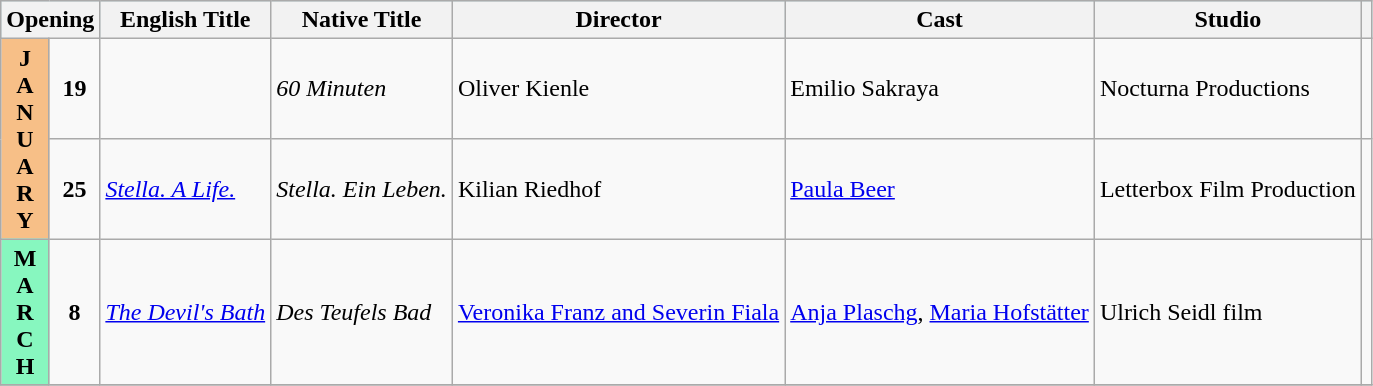<table class="wikitable sortable">
<tr style="background:#b0e0e6; text-align:center;">
<th colspan="2">Opening</th>
<th>English Title</th>
<th>Native Title</th>
<th>Director</th>
<th>Cast</th>
<th>Studio</th>
<th></th>
</tr>
<tr>
<th rowspan="2" style="text-align:center; background:#f7bf87; ">J<br>A<br>N<br>U<br>A<br>R<br>Y</th>
<td rowspan="1" style="text-align:center"><strong>19</strong></td>
<td><em></em></td>
<td><em>60 Minuten</em></td>
<td>Oliver Kienle</td>
<td>Emilio Sakraya</td>
<td>Nocturna Productions</td>
<td></td>
</tr>
<tr>
<td rowspan="1" style="text-align:center"><strong>25</strong></td>
<td><em><a href='#'>Stella. A Life.</a></em></td>
<td><em>Stella. Ein Leben.</em></td>
<td>Kilian Riedhof</td>
<td><a href='#'>Paula Beer</a></td>
<td>Letterbox Film Production</td>
<td></td>
</tr>
<tr>
<th rowspan="1" style="text-align:center; background:#87f7bf; textcolor:#000;">M<br>A<br>R<br>C<br>H</th>
<td rowspan="1" style="text-align:center;"><strong>8</strong></td>
<td><em><a href='#'>The Devil's Bath</a></em></td>
<td><em>Des Teufels Bad</em></td>
<td><a href='#'>Veronika Franz and Severin Fiala</a></td>
<td><a href='#'>Anja Plaschg</a>, <a href='#'>Maria Hofstätter</a></td>
<td>Ulrich Seidl film</td>
<td></td>
</tr>
<tr>
</tr>
</table>
